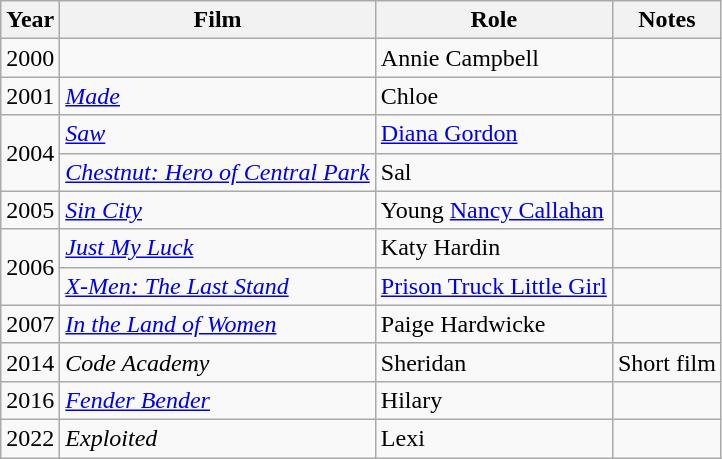<table class="wikitable sortable">
<tr>
<th>Year</th>
<th>Film</th>
<th>Role</th>
<th class="unsortable">Notes</th>
</tr>
<tr>
<td>2000</td>
<td><em></em></td>
<td>Annie Campbell</td>
<td></td>
</tr>
<tr>
<td>2001</td>
<td><em><a href='#'>Made</a></em></td>
<td>Chloe</td>
<td></td>
</tr>
<tr>
<td rowspan="2">2004</td>
<td><em><a href='#'>Saw</a></em></td>
<td><a href='#'>Diana Gordon</a></td>
<td></td>
</tr>
<tr>
<td><em><a href='#'>Chestnut: Hero of Central Park</a></em></td>
<td>Sal</td>
<td></td>
</tr>
<tr>
<td>2005</td>
<td><em><a href='#'>Sin City</a></em></td>
<td>Young <a href='#'>Nancy Callahan</a></td>
<td></td>
</tr>
<tr>
<td rowspan="2">2006</td>
<td><em><a href='#'>Just My Luck</a></em></td>
<td>Katy Hardin</td>
<td></td>
</tr>
<tr>
<td><em><a href='#'>X-Men: The Last Stand</a></em></td>
<td><a href='#'>Prison Truck Little Girl</a></td>
<td></td>
</tr>
<tr>
<td>2007</td>
<td><em><a href='#'>In the Land of Women</a></em></td>
<td>Paige Hardwicke</td>
<td></td>
</tr>
<tr>
<td>2014</td>
<td><em>Code Academy</em></td>
<td>Sheridan</td>
<td>Short film</td>
</tr>
<tr>
<td>2016</td>
<td><em><a href='#'>Fender Bender</a></em></td>
<td>Hilary</td>
<td></td>
</tr>
<tr>
<td>2022</td>
<td><em>Exploited</em></td>
<td>Lexi</td>
<td></td>
</tr>
</table>
